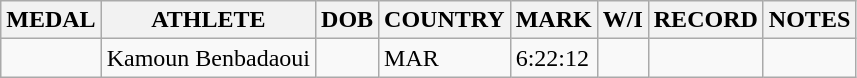<table class="wikitable">
<tr>
<th>MEDAL</th>
<th>ATHLETE</th>
<th>DOB</th>
<th>COUNTRY</th>
<th>MARK</th>
<th>W/I</th>
<th>RECORD</th>
<th>NOTES</th>
</tr>
<tr>
<td></td>
<td>Kamoun Benbadaoui</td>
<td></td>
<td>MAR</td>
<td>6:22:12</td>
<td></td>
<td></td>
<td></td>
</tr>
</table>
